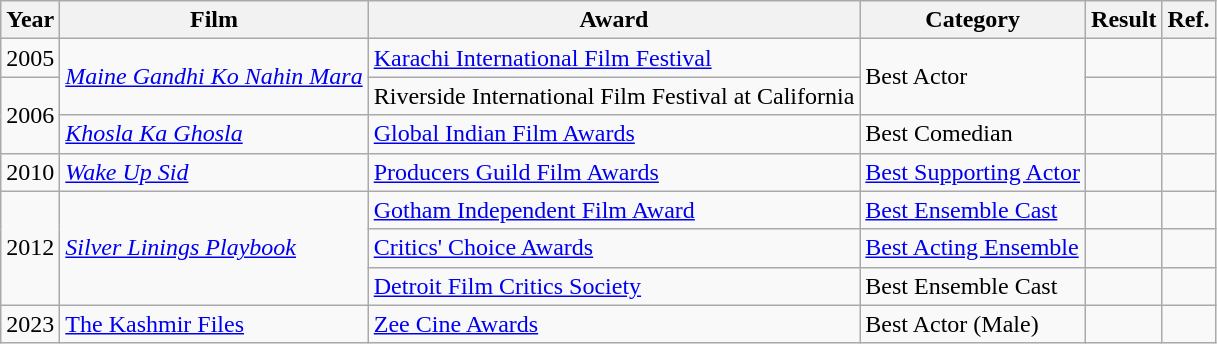<table class="wikitable sortable">
<tr>
<th>Year</th>
<th>Film</th>
<th>Award</th>
<th>Category</th>
<th>Result</th>
<th>Ref.</th>
</tr>
<tr>
<td>2005</td>
<td rowspan="2"><em><a href='#'>Maine Gandhi Ko Nahin Mara</a></em></td>
<td><a href='#'>Karachi International Film Festival</a></td>
<td rowspan="2">Best Actor</td>
<td></td>
<td></td>
</tr>
<tr>
<td rowspan="2">2006</td>
<td>Riverside International Film Festival at California</td>
<td></td>
<td></td>
</tr>
<tr>
<td><em><a href='#'>Khosla Ka Ghosla</a></em></td>
<td><a href='#'>Global Indian Film Awards</a></td>
<td>Best Comedian</td>
<td></td>
<td></td>
</tr>
<tr>
<td>2010</td>
<td><em><a href='#'>Wake Up Sid</a></em></td>
<td><a href='#'>Producers Guild Film Awards</a></td>
<td><a href='#'>Best Supporting Actor</a></td>
<td></td>
<td></td>
</tr>
<tr>
<td rowspan="3">2012</td>
<td rowspan="3"><em><a href='#'>Silver Linings Playbook</a></em></td>
<td><a href='#'>Gotham Independent Film Award</a></td>
<td><a href='#'>Best Ensemble Cast</a></td>
<td></td>
<td></td>
</tr>
<tr>
<td><a href='#'>Critics' Choice Awards</a></td>
<td><a href='#'>Best Acting Ensemble</a></td>
<td></td>
<td></td>
</tr>
<tr>
<td><a href='#'>Detroit Film Critics Society</a></td>
<td>Best Ensemble Cast</td>
<td></td>
<td></td>
</tr>
<tr>
<td>2023</td>
<td><a href='#'>The Kashmir Files</a></td>
<td><a href='#'>Zee Cine Awards</a></td>
<td>Best Actor (Male)</td>
<td></td>
<td></td>
</tr>
</table>
